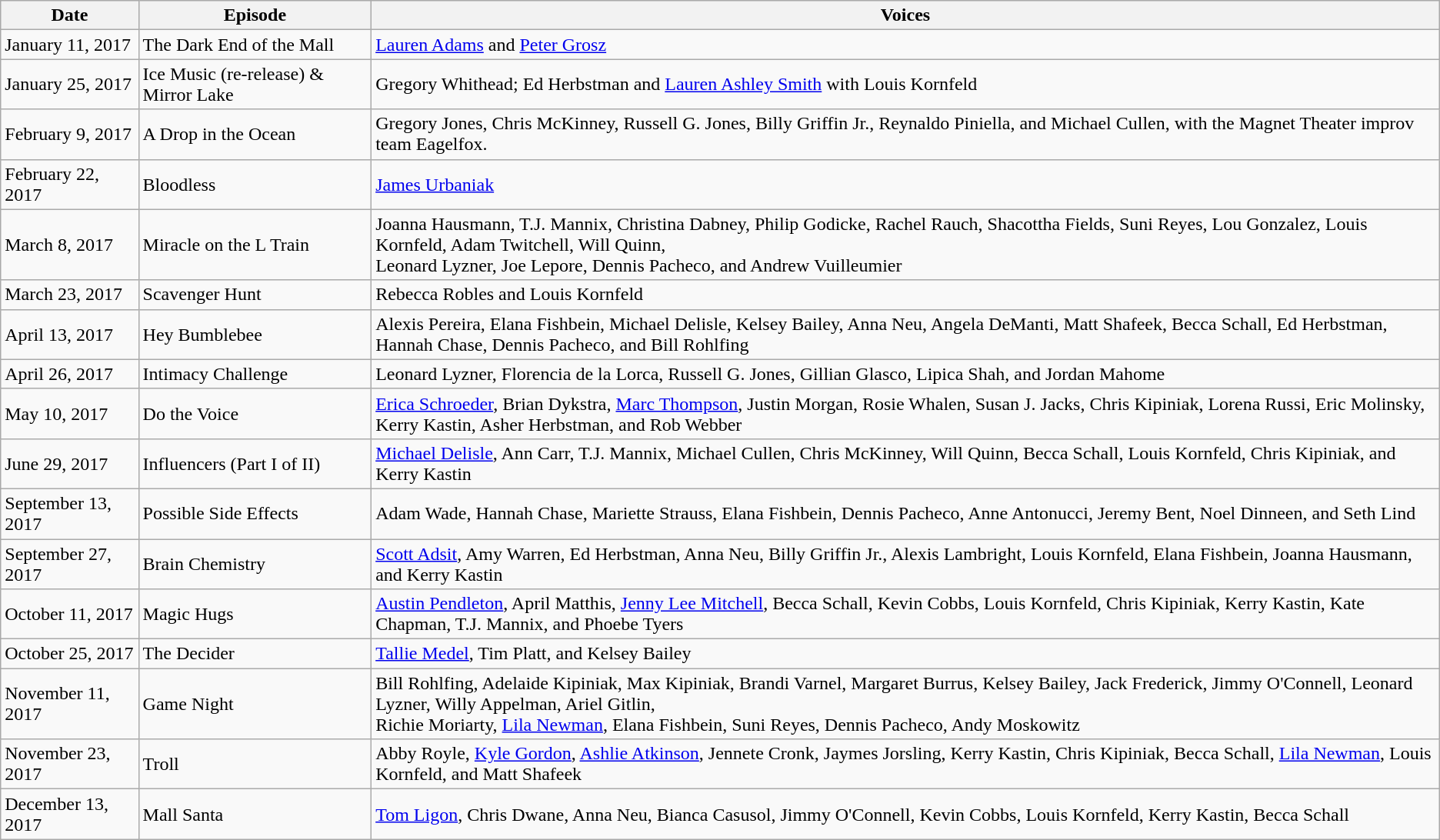<table class="wikitable mw-collapsible mw-collapsed">
<tr>
<th>Date</th>
<th>Episode</th>
<th>Voices</th>
</tr>
<tr>
<td>January 11, 2017</td>
<td>The Dark End of the Mall</td>
<td><a href='#'>Lauren Adams</a> and <a href='#'>Peter Grosz</a></td>
</tr>
<tr>
<td>January 25, 2017</td>
<td>Ice Music (re-release) & Mirror Lake</td>
<td>Gregory Whithead; Ed Herbstman and <a href='#'>Lauren Ashley Smith</a> with Louis Kornfeld</td>
</tr>
<tr>
<td>February 9, 2017</td>
<td>A Drop in the Ocean</td>
<td>Gregory Jones, Chris McKinney, Russell G. Jones, Billy Griffin Jr., Reynaldo Piniella, and Michael Cullen, with the Magnet Theater improv team Eagelfox.</td>
</tr>
<tr>
<td>February 22, 2017</td>
<td>Bloodless</td>
<td><a href='#'>James Urbaniak</a></td>
</tr>
<tr>
<td>March 8, 2017</td>
<td>Miracle on the L Train</td>
<td>Joanna Hausmann, T.J. Mannix, Christina Dabney, Philip Godicke, Rachel Rauch, Shacottha Fields, Suni Reyes, Lou Gonzalez, Louis Kornfeld, Adam Twitchell, Will Quinn,<br>Leonard Lyzner, Joe Lepore, Dennis Pacheco, and Andrew Vuilleumier</td>
</tr>
<tr>
<td>March 23, 2017</td>
<td>Scavenger Hunt</td>
<td>Rebecca Robles and Louis Kornfeld</td>
</tr>
<tr>
<td>April 13, 2017</td>
<td>Hey Bumblebee</td>
<td>Alexis Pereira, Elana Fishbein, Michael Delisle, Kelsey Bailey, Anna Neu, Angela DeManti, Matt Shafeek, Becca Schall, Ed Herbstman, Hannah Chase, Dennis Pacheco, and Bill Rohlfing</td>
</tr>
<tr>
<td>April 26, 2017</td>
<td>Intimacy Challenge</td>
<td>Leonard Lyzner, Florencia de la Lorca, Russell G. Jones, Gillian Glasco, Lipica Shah, and Jordan Mahome</td>
</tr>
<tr>
<td>May 10, 2017</td>
<td>Do the Voice</td>
<td><a href='#'>Erica Schroeder</a>, Brian Dykstra, <a href='#'>Marc Thompson</a>, Justin Morgan, Rosie Whalen, Susan J. Jacks, Chris Kipiniak, Lorena Russi, Eric Molinsky, Kerry Kastin, Asher Herbstman, and Rob Webber</td>
</tr>
<tr>
<td>June 29, 2017</td>
<td>Influencers (Part I of II)</td>
<td><a href='#'>Michael Delisle</a>, Ann Carr, T.J. Mannix, Michael Cullen, Chris McKinney, Will Quinn, Becca Schall, Louis Kornfeld, Chris Kipiniak, and Kerry Kastin</td>
</tr>
<tr>
<td>September 13, 2017</td>
<td>Possible Side Effects</td>
<td>Adam Wade, Hannah Chase, Mariette Strauss, Elana Fishbein, Dennis Pacheco, Anne Antonucci, Jeremy Bent, Noel Dinneen, and Seth Lind</td>
</tr>
<tr>
<td>September 27, 2017</td>
<td>Brain Chemistry</td>
<td><a href='#'>Scott Adsit</a>, Amy Warren, Ed Herbstman, Anna Neu, Billy Griffin Jr., Alexis Lambright, Louis Kornfeld, Elana Fishbein, Joanna Hausmann, and Kerry Kastin</td>
</tr>
<tr>
<td>October 11, 2017</td>
<td>Magic Hugs</td>
<td><a href='#'>Austin Pendleton</a>, April Matthis, <a href='#'>Jenny Lee Mitchell</a>, Becca Schall, Kevin Cobbs, Louis Kornfeld, Chris Kipiniak, Kerry Kastin, Kate Chapman, T.J. Mannix, and Phoebe Tyers</td>
</tr>
<tr>
<td>October 25, 2017</td>
<td>The Decider</td>
<td><a href='#'>Tallie Medel</a>, Tim Platt, and Kelsey Bailey</td>
</tr>
<tr>
<td>November 11, 2017</td>
<td>Game Night</td>
<td>Bill Rohlfing, Adelaide Kipiniak, Max Kipiniak, Brandi Varnel, Margaret Burrus, Kelsey Bailey, Jack Frederick, Jimmy O'Connell, Leonard Lyzner, Willy Appelman, Ariel Gitlin,<br>Richie Moriarty, <a href='#'>Lila Newman</a>, Elana Fishbein, Suni Reyes, Dennis Pacheco, Andy Moskowitz</td>
</tr>
<tr>
<td>November 23, 2017</td>
<td>Troll</td>
<td>Abby Royle, <a href='#'>Kyle Gordon</a>, <a href='#'>Ashlie Atkinson</a>, Jennete Cronk, Jaymes Jorsling, Kerry Kastin, Chris Kipiniak, Becca Schall, <a href='#'>Lila Newman</a>, Louis Kornfeld, and Matt Shafeek</td>
</tr>
<tr>
<td>December 13, 2017</td>
<td>Mall Santa</td>
<td><a href='#'>Tom Ligon</a>, Chris Dwane, Anna Neu, Bianca Casusol, Jimmy O'Connell, Kevin Cobbs, Louis Kornfeld, Kerry Kastin, Becca Schall</td>
</tr>
</table>
